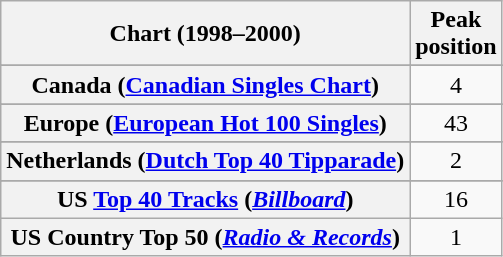<table class="wikitable sortable plainrowheaders" style="text-align:center">
<tr>
<th scope="col">Chart (1998–2000)</th>
<th scope="col">Peak<br> position</th>
</tr>
<tr>
</tr>
<tr>
<th scope="row">Canada (<a href='#'>Canadian Singles Chart</a>)</th>
<td>4</td>
</tr>
<tr>
</tr>
<tr>
</tr>
<tr>
</tr>
<tr>
<th scope="row">Europe (<a href='#'>European Hot 100 Singles</a>)</th>
<td>43</td>
</tr>
<tr>
</tr>
<tr>
<th scope="row">Netherlands (<a href='#'>Dutch Top 40 Tipparade</a>)</th>
<td>2</td>
</tr>
<tr>
</tr>
<tr>
</tr>
<tr>
</tr>
<tr>
</tr>
<tr>
</tr>
<tr>
</tr>
<tr>
</tr>
<tr>
</tr>
<tr>
</tr>
<tr>
</tr>
<tr>
<th scope="row">US <a href='#'>Top 40 Tracks</a> (<em><a href='#'>Billboard</a></em>)</th>
<td>16</td>
</tr>
<tr>
<th scope="row">US Country Top 50 (<em><a href='#'>Radio & Records</a></em>)</th>
<td>1</td>
</tr>
</table>
